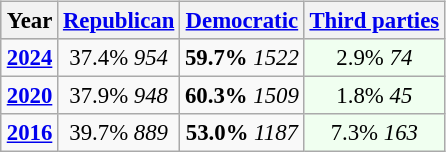<table class="wikitable" style="float:right; font-size:95%;">
<tr bgcolor=lightgrey>
<th>Year</th>
<th><a href='#'>Republican</a></th>
<th><a href='#'>Democratic</a></th>
<th><a href='#'>Third parties</a></th>
</tr>
<tr>
<td style="text-align:center;" ><strong><a href='#'>2024</a></strong></td>
<td style="text-align:center;" >37.4% <em>954</em></td>
<td style="text-align:center;" ><strong>59.7%</strong> <em>1522</em></td>
<td style="text-align:center; background:honeyDew;">2.9% <em>74</em></td>
</tr>
<tr>
<td style="text-align:center;" ><strong><a href='#'>2020</a></strong></td>
<td style="text-align:center;" >37.9% <em>948</em></td>
<td style="text-align:center;" ><strong>60.3%</strong> <em>1509</em></td>
<td style="text-align:center; background:honeyDew;">1.8% <em>45</em></td>
</tr>
<tr>
<td style="text-align:center;" ><strong><a href='#'>2016</a></strong></td>
<td style="text-align:center;" >39.7% <em>889</em></td>
<td style="text-align:center;" ><strong>53.0%</strong> <em>1187</em></td>
<td style="text-align:center; background:honeyDew;">7.3% <em>163</em></td>
</tr>
</table>
